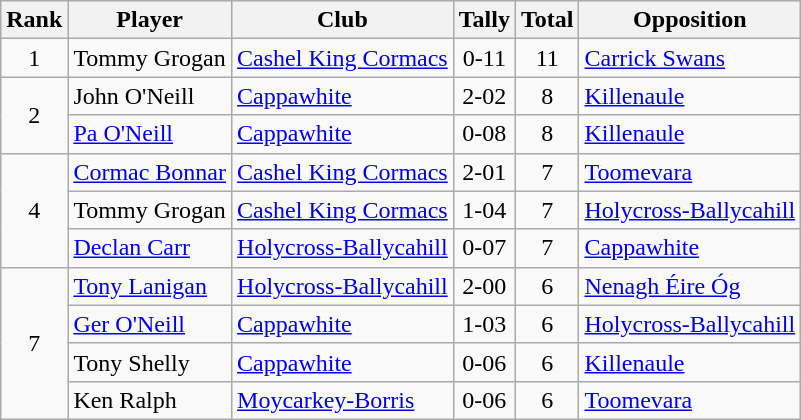<table class="wikitable">
<tr>
<th>Rank</th>
<th>Player</th>
<th>Club</th>
<th>Tally</th>
<th>Total</th>
<th>Opposition</th>
</tr>
<tr>
<td rowspan="1" style="text-align:center;">1</td>
<td>Tommy Grogan</td>
<td><a href='#'>Cashel King Cormacs</a></td>
<td align=center>0-11</td>
<td align=center>11</td>
<td><a href='#'>Carrick Swans</a></td>
</tr>
<tr>
<td rowspan="2" style="text-align:center;">2</td>
<td>John O'Neill</td>
<td><a href='#'>Cappawhite</a></td>
<td align=center>2-02</td>
<td align=center>8</td>
<td><a href='#'>Killenaule</a></td>
</tr>
<tr>
<td><a href='#'>Pa O'Neill</a></td>
<td><a href='#'>Cappawhite</a></td>
<td align=center>0-08</td>
<td align=center>8</td>
<td><a href='#'>Killenaule</a></td>
</tr>
<tr>
<td rowspan="3" style="text-align:center;">4</td>
<td><a href='#'>Cormac Bonnar</a></td>
<td><a href='#'>Cashel King Cormacs</a></td>
<td align=center>2-01</td>
<td align=center>7</td>
<td><a href='#'>Toomevara</a></td>
</tr>
<tr>
<td>Tommy Grogan</td>
<td><a href='#'>Cashel King Cormacs</a></td>
<td align=center>1-04</td>
<td align=center>7</td>
<td><a href='#'>Holycross-Ballycahill</a></td>
</tr>
<tr>
<td><a href='#'>Declan Carr</a></td>
<td><a href='#'>Holycross-Ballycahill</a></td>
<td align=center>0-07</td>
<td align=center>7</td>
<td><a href='#'>Cappawhite</a></td>
</tr>
<tr>
<td rowspan="4" style="text-align:center;">7</td>
<td><a href='#'>Tony Lanigan</a></td>
<td><a href='#'>Holycross-Ballycahill</a></td>
<td align=center>2-00</td>
<td align=center>6</td>
<td><a href='#'>Nenagh Éire Óg</a></td>
</tr>
<tr>
<td><a href='#'>Ger O'Neill</a></td>
<td><a href='#'>Cappawhite</a></td>
<td align=center>1-03</td>
<td align=center>6</td>
<td><a href='#'>Holycross-Ballycahill</a></td>
</tr>
<tr>
<td>Tony Shelly</td>
<td><a href='#'>Cappawhite</a></td>
<td align=center>0-06</td>
<td align=center>6</td>
<td><a href='#'>Killenaule</a></td>
</tr>
<tr>
<td>Ken Ralph</td>
<td><a href='#'>Moycarkey-Borris</a></td>
<td align=center>0-06</td>
<td align=center>6</td>
<td><a href='#'>Toomevara</a></td>
</tr>
</table>
